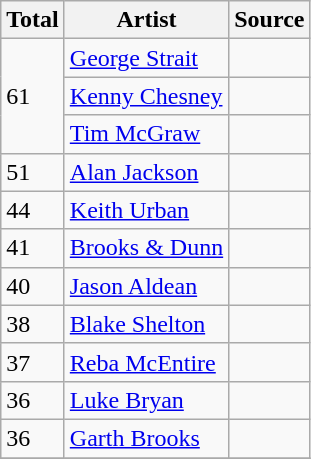<table class="wikitable">
<tr>
<th>Total</th>
<th>Artist</th>
<th>Source</th>
</tr>
<tr>
<td rowspan="3">61</td>
<td><a href='#'>George Strait</a></td>
<td></td>
</tr>
<tr>
<td><a href='#'>Kenny Chesney</a></td>
<td></td>
</tr>
<tr>
<td><a href='#'>Tim McGraw</a></td>
<td></td>
</tr>
<tr>
<td>51</td>
<td><a href='#'>Alan Jackson</a></td>
<td></td>
</tr>
<tr>
<td>44</td>
<td><a href='#'>Keith Urban</a></td>
<td></td>
</tr>
<tr>
<td>41</td>
<td><a href='#'>Brooks & Dunn</a></td>
<td></td>
</tr>
<tr>
<td>40</td>
<td><a href='#'>Jason Aldean</a></td>
<td></td>
</tr>
<tr>
<td>38</td>
<td><a href='#'>Blake Shelton</a></td>
<td></td>
</tr>
<tr>
<td>37</td>
<td><a href='#'>Reba McEntire</a></td>
<td></td>
</tr>
<tr>
<td>36</td>
<td><a href='#'>Luke Bryan</a></td>
<td></td>
</tr>
<tr>
<td>36</td>
<td><a href='#'>Garth Brooks</a></td>
<td></td>
</tr>
<tr>
</tr>
</table>
